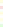<table style="font-size: 85%">
<tr>
<td style="background:#ffd;"></td>
</tr>
<tr>
<td style="background:#fdd;"></td>
</tr>
<tr>
<td style="background:#ffd;"></td>
</tr>
<tr>
<td style="background:#ffd;"></td>
</tr>
<tr>
<td style="background:#dfd;"></td>
</tr>
</table>
